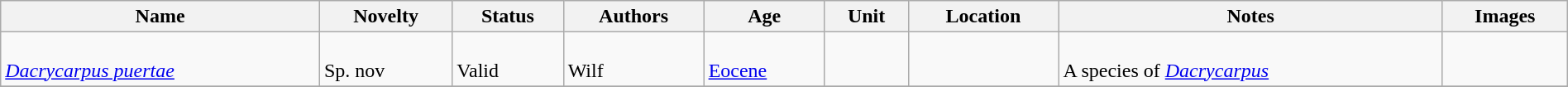<table class="wikitable sortable" align="center" width="100%">
<tr>
<th>Name</th>
<th>Novelty</th>
<th>Status</th>
<th>Authors</th>
<th>Age</th>
<th>Unit</th>
<th>Location</th>
<th>Notes</th>
<th>Images</th>
</tr>
<tr>
<td><br><em><a href='#'>Dacrycarpus puertae</a></em></td>
<td><br>Sp. nov</td>
<td><br>Valid</td>
<td><br>Wilf</td>
<td><br><a href='#'>Eocene</a></td>
<td></td>
<td><br></td>
<td><br>A species of <em><a href='#'>Dacrycarpus</a></em></td>
<td></td>
</tr>
<tr>
</tr>
</table>
